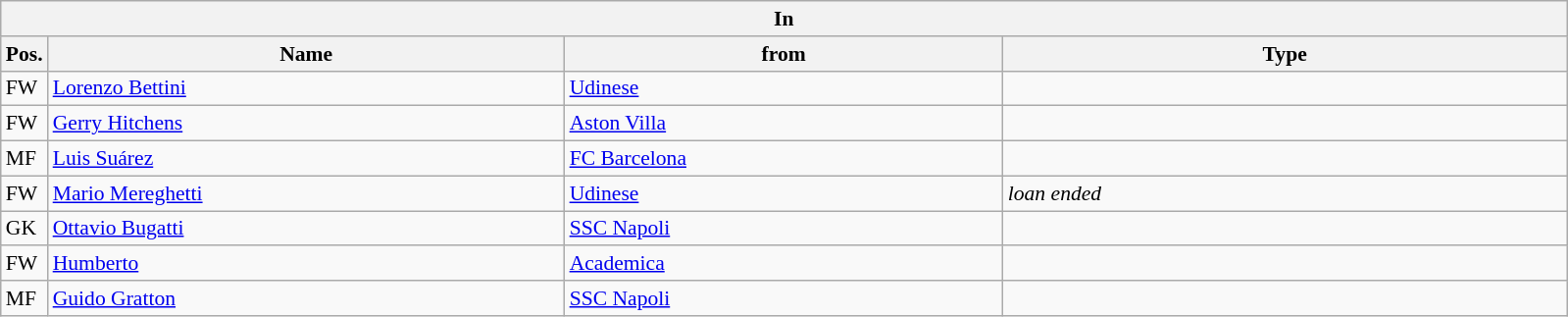<table class="wikitable" style="font-size:90%;">
<tr>
<th colspan="4">In</th>
</tr>
<tr>
<th width=3%>Pos.</th>
<th width=33%>Name</th>
<th width=28%>from</th>
<th width=36%>Type</th>
</tr>
<tr>
<td>FW</td>
<td><a href='#'>Lorenzo Bettini</a></td>
<td><a href='#'>Udinese</a></td>
<td></td>
</tr>
<tr>
<td>FW</td>
<td><a href='#'>Gerry Hitchens</a></td>
<td><a href='#'>Aston Villa</a></td>
<td></td>
</tr>
<tr>
<td>MF</td>
<td><a href='#'>Luis Suárez</a></td>
<td><a href='#'>FC Barcelona</a></td>
<td></td>
</tr>
<tr>
<td>FW</td>
<td><a href='#'>Mario Mereghetti</a></td>
<td><a href='#'>Udinese</a></td>
<td><em>loan ended</em></td>
</tr>
<tr>
<td>GK</td>
<td><a href='#'>Ottavio Bugatti</a></td>
<td><a href='#'>SSC Napoli</a></td>
<td></td>
</tr>
<tr>
<td>FW</td>
<td><a href='#'>Humberto</a></td>
<td><a href='#'>Academica</a></td>
<td></td>
</tr>
<tr>
<td>MF</td>
<td><a href='#'>Guido Gratton</a></td>
<td><a href='#'>SSC Napoli</a></td>
<td></td>
</tr>
</table>
